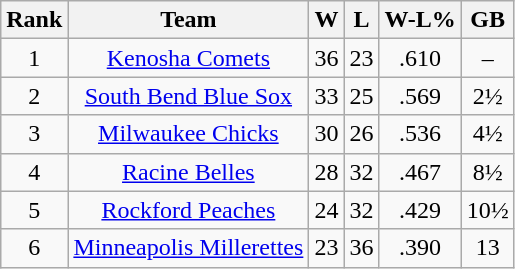<table class="wikitable" style="text-align:center;">
<tr>
<th>Rank</th>
<th>Team</th>
<th>W</th>
<th>L</th>
<th>W-L%</th>
<th>GB</th>
</tr>
<tr>
<td>1</td>
<td><a href='#'>Kenosha Comets</a></td>
<td>36</td>
<td>23</td>
<td>.610</td>
<td>–</td>
</tr>
<tr>
<td>2</td>
<td><a href='#'>South Bend Blue Sox</a></td>
<td>33</td>
<td>25</td>
<td>.569</td>
<td>2½</td>
</tr>
<tr>
<td>3</td>
<td><a href='#'>Milwaukee Chicks</a></td>
<td>30</td>
<td>26</td>
<td>.536</td>
<td>4½</td>
</tr>
<tr>
<td>4</td>
<td><a href='#'>Racine Belles</a></td>
<td>28</td>
<td>32</td>
<td>.467</td>
<td>8½</td>
</tr>
<tr>
<td>5</td>
<td><a href='#'>Rockford Peaches</a></td>
<td>24</td>
<td>32</td>
<td>.429</td>
<td>10½</td>
</tr>
<tr>
<td>6</td>
<td><a href='#'>Minneapolis Millerettes</a></td>
<td>23</td>
<td>36</td>
<td>.390</td>
<td>13</td>
</tr>
</table>
